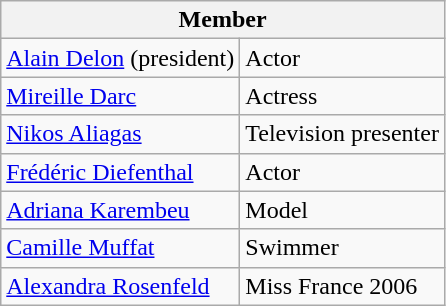<table class="wikitable">
<tr>
<th scope=col colspan="2">Member</th>
</tr>
<tr>
<td><a href='#'>Alain Delon</a> (president)</td>
<td>Actor</td>
</tr>
<tr>
<td><a href='#'>Mireille Darc</a></td>
<td>Actress</td>
</tr>
<tr>
<td><a href='#'>Nikos Aliagas</a></td>
<td>Television presenter</td>
</tr>
<tr>
<td><a href='#'>Frédéric Diefenthal</a></td>
<td>Actor</td>
</tr>
<tr>
<td><a href='#'>Adriana Karembeu</a></td>
<td>Model</td>
</tr>
<tr>
<td><a href='#'>Camille Muffat</a></td>
<td>Swimmer</td>
</tr>
<tr>
<td><a href='#'>Alexandra Rosenfeld</a></td>
<td>Miss France 2006</td>
</tr>
</table>
